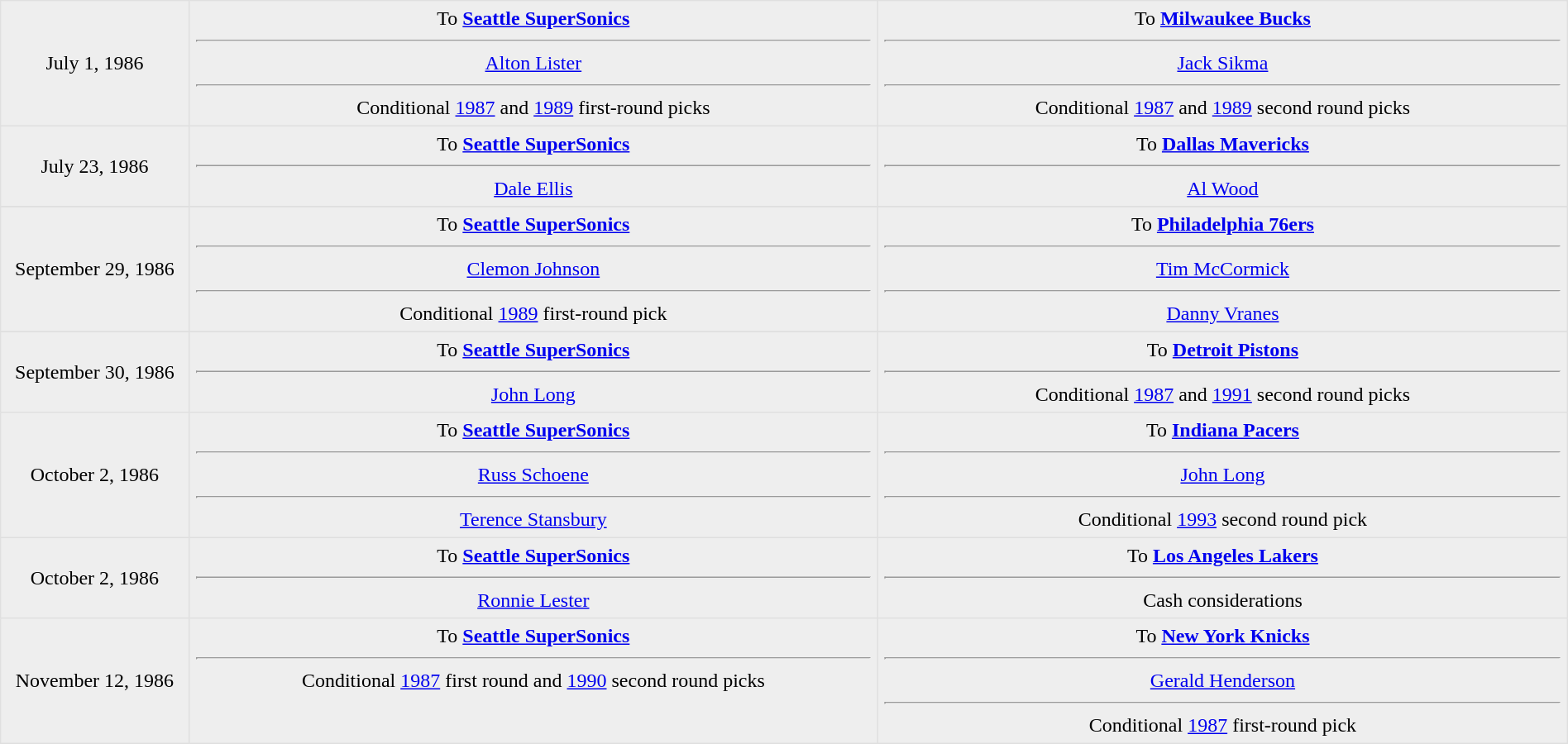<table border=1 style="border-collapse:collapse; text-align: center; width: 100%" bordercolor="#DFDFDF"  cellpadding="5">
<tr bgcolor="eeeeee">
<td style="width:12%">July 1, 1986</td>
<td style="width:44%" valign="top">To <strong><a href='#'>Seattle SuperSonics</a></strong><hr><a href='#'>Alton Lister</a><hr>Conditional <a href='#'>1987</a> and <a href='#'>1989</a> first-round picks</td>
<td style="width:44%" valign="top">To <strong><a href='#'>Milwaukee Bucks</a></strong><hr><a href='#'>Jack Sikma</a><hr>Conditional <a href='#'>1987</a> and <a href='#'>1989</a> second round picks</td>
</tr>
<tr bgcolor="eeeeee">
<td style="width:12%">July 23, 1986</td>
<td style="width:44%" valign="top">To <strong><a href='#'>Seattle SuperSonics</a></strong><hr><a href='#'>Dale Ellis</a></td>
<td style="width:44%" valign="top">To <strong><a href='#'>Dallas Mavericks</a></strong><hr><a href='#'>Al Wood</a></td>
</tr>
<tr>
</tr>
<tr bgcolor="eeeeee">
<td style="width:12%">September 29, 1986</td>
<td style="width:44%" valign="top">To <strong><a href='#'>Seattle SuperSonics</a></strong><hr><a href='#'>Clemon Johnson</a><hr>Conditional <a href='#'>1989</a> first-round pick</td>
<td style="width:44%" valign="top">To <strong><a href='#'>Philadelphia 76ers</a></strong><hr><a href='#'>Tim McCormick</a><hr><a href='#'>Danny Vranes</a></td>
</tr>
<tr>
</tr>
<tr bgcolor="eeeeee">
<td style="width:12%">September 30, 1986</td>
<td style="width:44%" valign="top">To <strong><a href='#'>Seattle SuperSonics</a></strong><hr><a href='#'>John Long</a></td>
<td style="width:44%" valign="top">To <strong><a href='#'>Detroit Pistons</a></strong><hr>Conditional <a href='#'>1987</a> and <a href='#'>1991</a> second round picks</td>
</tr>
<tr bgcolor="eeeeee">
<td style="width:12%">October 2, 1986</td>
<td style="width:44%" valign="top">To <strong><a href='#'>Seattle SuperSonics</a></strong><hr><a href='#'>Russ Schoene</a><hr><a href='#'>Terence Stansbury</a></td>
<td style="width:44%" valign="top">To <strong><a href='#'>Indiana Pacers</a></strong><hr><a href='#'>John Long</a><hr>Conditional <a href='#'>1993</a> second round pick</td>
</tr>
<tr bgcolor="eeeeee">
<td style="width:12%">October 2, 1986</td>
<td style="width:44%" valign="top">To <strong><a href='#'>Seattle SuperSonics</a></strong><hr><a href='#'>Ronnie Lester</a></td>
<td style="width:44%" valign="top">To <strong><a href='#'>Los Angeles Lakers</a></strong><hr>Cash considerations</td>
</tr>
<tr bgcolor="eeeeee">
<td style="width:12%">November 12, 1986</td>
<td style="width:44%" valign="top">To <strong><a href='#'>Seattle SuperSonics</a></strong><hr>Conditional <a href='#'>1987</a> first round and <a href='#'>1990</a> second round picks</td>
<td style="width:44%" valign="top">To <strong><a href='#'>New York Knicks</a></strong><hr><a href='#'>Gerald Henderson</a><hr>Conditional <a href='#'>1987</a> first-round pick</td>
</tr>
</table>
